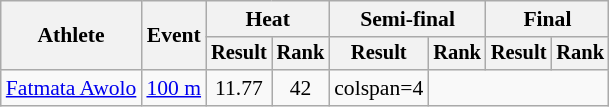<table class=wikitable style=font-size:90%>
<tr>
<th rowspan=2>Athlete</th>
<th rowspan=2>Event</th>
<th colspan=2>Heat</th>
<th colspan=2>Semi-final</th>
<th colspan=2>Final</th>
</tr>
<tr style=font-size:95%>
<th>Result</th>
<th>Rank</th>
<th>Result</th>
<th>Rank</th>
<th>Result</th>
<th>Rank</th>
</tr>
<tr align=center>
<td align=left><a href='#'>Fatmata Awolo</a></td>
<td align=left><a href='#'>100 m</a></td>
<td>11.77</td>
<td>42</td>
<td>colspan=4 </td>
</tr>
</table>
